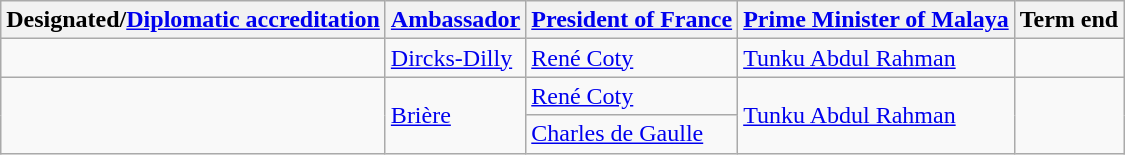<table class="wikitable">
<tr>
<th>Designated/<a href='#'>Diplomatic accreditation</a></th>
<th><a href='#'>Ambassador</a></th>
<th><a href='#'>President of France</a></th>
<th><a href='#'>Prime Minister of Malaya</a></th>
<th>Term end</th>
</tr>
<tr>
<td></td>
<td><a href='#'>Dircks-Dilly</a></td>
<td><a href='#'>René Coty</a></td>
<td><a href='#'>Tunku Abdul Rahman</a></td>
<td></td>
</tr>
<tr>
<td rowspan="2"></td>
<td rowspan="2"><a href='#'>Brière</a></td>
<td><a href='#'>René Coty</a> </td>
<td rowspan="2"><a href='#'>Tunku Abdul Rahman</a></td>
<td rowspan="2"></td>
</tr>
<tr>
<td><a href='#'>Charles de Gaulle</a> </td>
</tr>
</table>
